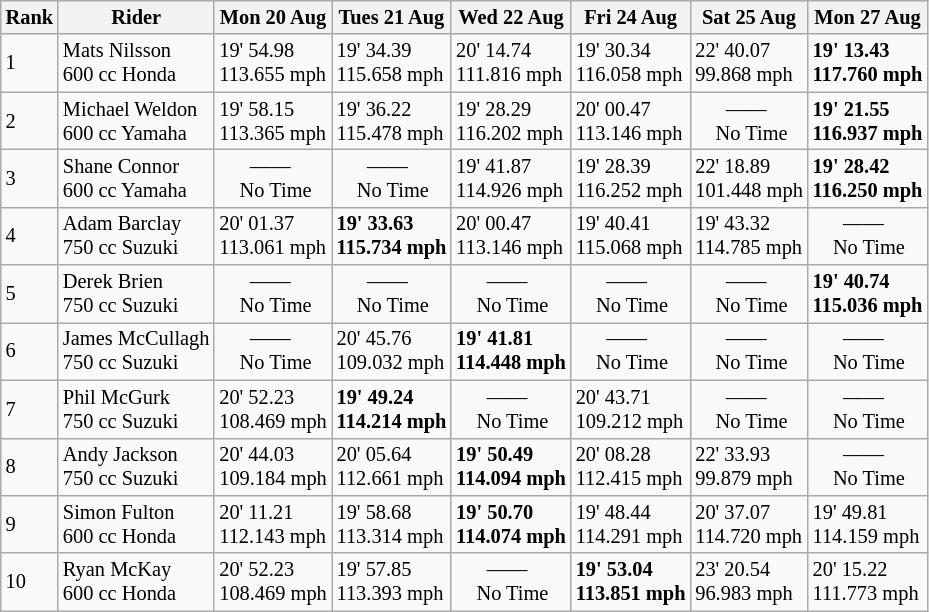<table class="wikitable" style="font-size: 85%;">
<tr style="background:#efefef;">
<th>Rank</th>
<th>Rider</th>
<th>Mon  20 Aug</th>
<th>Tues 21 Aug</th>
<th>Wed 22 Aug</th>
<th>Fri 24 Aug</th>
<th>Sat 25 Aug</th>
<th>Mon 27 Aug</th>
</tr>
<tr>
<td>1</td>
<td> Mats Nilsson <br> 600 cc Honda</td>
<td>19' 54.98 <br> 113.655 mph</td>
<td>19' 34.39 <br> 115.658 mph</td>
<td>20' 14.74 <br> 111.816 mph</td>
<td>19' 30.34 <br> 116.058 mph</td>
<td>22' 40.07 <br>   99.868 mph</td>
<td><strong>19' 13.43 <br> 117.760 mph</strong></td>
</tr>
<tr>
<td>2</td>
<td> Michael Weldon <br> 600 cc Yamaha</td>
<td>19' 58.15 <br> 113.365 mph</td>
<td>19' 36.22 <br> 115.478 mph</td>
<td>19' 28.29 <br> 116.202 mph</td>
<td>20' 00.47 <br> 113.146 mph</td>
<td>      ——<br>    No Time</td>
<td><strong>19' 21.55 <br> 116.937 mph</strong></td>
</tr>
<tr>
<td>3</td>
<td> Shane Connor	<br> 600 cc Yamaha</td>
<td>      ——<br>    No Time</td>
<td>      ——<br>    No Time</td>
<td>19' 41.87 <br> 114.926 mph</td>
<td>19' 28.39 <br> 116.252 mph</td>
<td>22' 18.89 <br> 101.448 mph</td>
<td><strong>19' 28.42 <br> 116.250 mph</strong></td>
</tr>
<tr>
<td>4</td>
<td> Adam Barclay <br> 750 cc Suzuki</td>
<td>20' 01.37 <br> 113.061 mph</td>
<td><strong>19' 33.63 <br> 115.734 mph</strong></td>
<td>20' 00.47 <br> 113.146 mph</td>
<td>19' 40.41 <br> 115.068 mph</td>
<td>19' 43.32 <br> 114.785 mph</td>
<td>      ——<br>    No Time</td>
</tr>
<tr>
<td>5</td>
<td> Derek Brien <br> 750 cc Suzuki</td>
<td>      ——<br>    No Time</td>
<td>      ——<br>    No Time</td>
<td>      ——<br>    No Time</td>
<td>      ——<br>    No Time</td>
<td>      ——<br>    No Time</td>
<td><strong>19' 40.74 <br> 115.036 mph</strong></td>
</tr>
<tr>
<td>6</td>
<td> James McCullagh	<br> 750 cc Suzuki</td>
<td>      ——<br>    No Time</td>
<td>20' 45.76 <br> 109.032 mph</td>
<td><strong>19' 41.81 <br> 114.448 mph</strong></td>
<td>      ——<br>    No Time</td>
<td>      ——<br>    No Time</td>
<td>      ——<br>    No Time</td>
</tr>
<tr>
<td>7</td>
<td> Phil McGurk <br> 750 cc Suzuki</td>
<td>20' 52.23 <br> 108.469 mph</td>
<td><strong>19' 49.24 <br> 114.214 mph </strong></td>
<td>      ——<br>    No Time</td>
<td>20' 43.71 <br> 109.212 mph</td>
<td>      ——<br>    No Time</td>
<td>      ——<br>    No Time</td>
</tr>
<tr>
<td>8</td>
<td> Andy Jackson	<br> 750 cc Suzuki</td>
<td>20' 44.03 <br> 109.184 mph</td>
<td>20' 05.64 <br> 112.661 mph</td>
<td><strong>19' 50.49 <br> 114.094 mph</strong></td>
<td>20' 08.28 <br> 112.415 mph</td>
<td>22' 33.93 <br>   99.879 mph</td>
<td>      ——<br>    No Time</td>
</tr>
<tr>
<td>9</td>
<td> Simon Fulton <br> 600 cc Honda</td>
<td>20' 11.21 <br> 112.143 mph</td>
<td>19' 58.68 <br> 113.314 mph</td>
<td><strong>19' 50.70 <br> 114.074 mph</strong></td>
<td>19' 48.44 <br> 114.291 mph</td>
<td>20' 37.07 <br> 114.720 mph</td>
<td>19' 49.81 <br> 114.159 mph</td>
</tr>
<tr>
<td>10</td>
<td> Ryan McKay	<br> 600 cc Honda</td>
<td>20' 52.23 <br> 108.469 mph</td>
<td>19' 57.85 <br> 113.393 mph</td>
<td>      ——<br>    No Time</td>
<td><strong>19' 53.04 <br> 113.851 mph</strong></td>
<td>23' 20.54 <br> 96.983 mph</td>
<td>20' 15.22 <br> 111.773 mph</td>
</tr>
</table>
